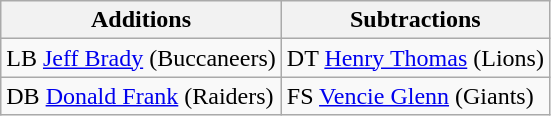<table class="wikitable">
<tr>
<th>Additions</th>
<th>Subtractions</th>
</tr>
<tr>
<td>LB <a href='#'>Jeff Brady</a> (Buccaneers)</td>
<td>DT <a href='#'>Henry Thomas</a> (Lions)</td>
</tr>
<tr>
<td>DB <a href='#'>Donald Frank</a> (Raiders)</td>
<td>FS <a href='#'>Vencie Glenn</a> (Giants)</td>
</tr>
</table>
